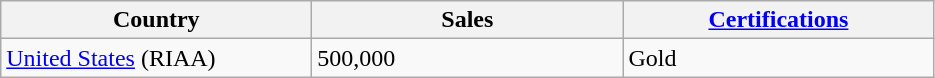<table class="wikitable">
<tr>
<th style="width:200px;">Country</th>
<th style="width:200px;">Sales</th>
<th style="width:200px;"><a href='#'>Certifications</a></th>
</tr>
<tr>
<td><a href='#'>United States</a> (RIAA)</td>
<td>500,000</td>
<td>Gold</td>
</tr>
</table>
